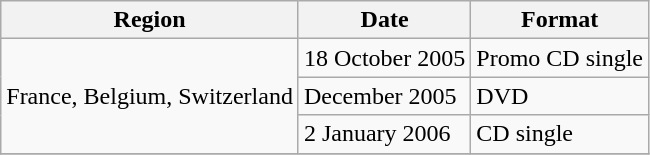<table class="wikitable">
<tr>
<th>Region</th>
<th>Date</th>
<th>Format</th>
</tr>
<tr>
<td rowspan="3">France, Belgium, Switzerland</td>
<td>18 October 2005</td>
<td>Promo CD single</td>
</tr>
<tr>
<td>December 2005</td>
<td>DVD</td>
</tr>
<tr>
<td>2 January 2006</td>
<td>CD single</td>
</tr>
<tr>
</tr>
</table>
